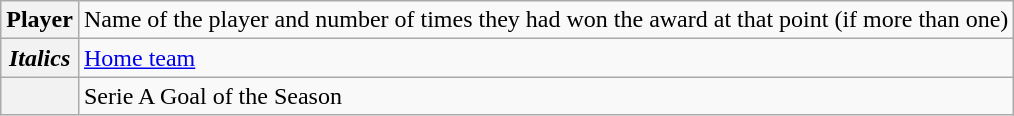<table class="wikitable">
<tr>
<th scope="row"><strong>Player </strong></th>
<td>Name of the player and number of times they had won the award at that point (if more than one)</td>
</tr>
<tr>
<th scope="row"><em>Italics</em></th>
<td><a href='#'>Home team</a></td>
</tr>
<tr>
<th scope="row"></th>
<td>Serie A Goal of the Season</td>
</tr>
</table>
